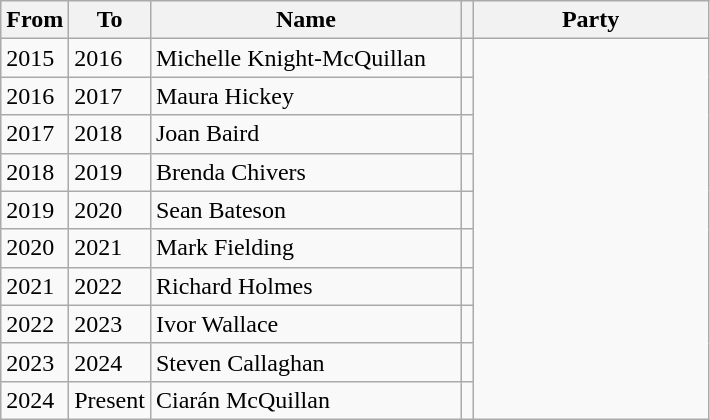<table class="wikitable sortable">
<tr>
<th>From</th>
<th>To</th>
<th scope="col" width="200">Name</th>
<th class="unsortable"></th>
<th scope="col" width="150">Party</th>
</tr>
<tr>
<td>2015</td>
<td>2016</td>
<td>Michelle Knight-McQuillan</td>
<td></td>
</tr>
<tr>
<td>2016</td>
<td>2017</td>
<td>Maura Hickey</td>
<td></td>
</tr>
<tr>
<td>2017</td>
<td>2018</td>
<td>Joan Baird</td>
<td></td>
</tr>
<tr>
<td>2018</td>
<td>2019</td>
<td>Brenda Chivers</td>
<td></td>
</tr>
<tr>
<td>2019</td>
<td>2020</td>
<td>Sean Bateson</td>
<td></td>
</tr>
<tr>
<td>2020</td>
<td>2021</td>
<td>Mark Fielding</td>
<td></td>
</tr>
<tr>
<td>2021</td>
<td>2022</td>
<td>Richard Holmes</td>
<td></td>
</tr>
<tr>
<td>2022</td>
<td>2023</td>
<td>Ivor Wallace</td>
<td></td>
</tr>
<tr>
<td>2023</td>
<td>2024</td>
<td>Steven Callaghan</td>
<td></td>
</tr>
<tr>
<td>2024</td>
<td>Present</td>
<td>Ciarán McQuillan</td>
<td></td>
</tr>
</table>
